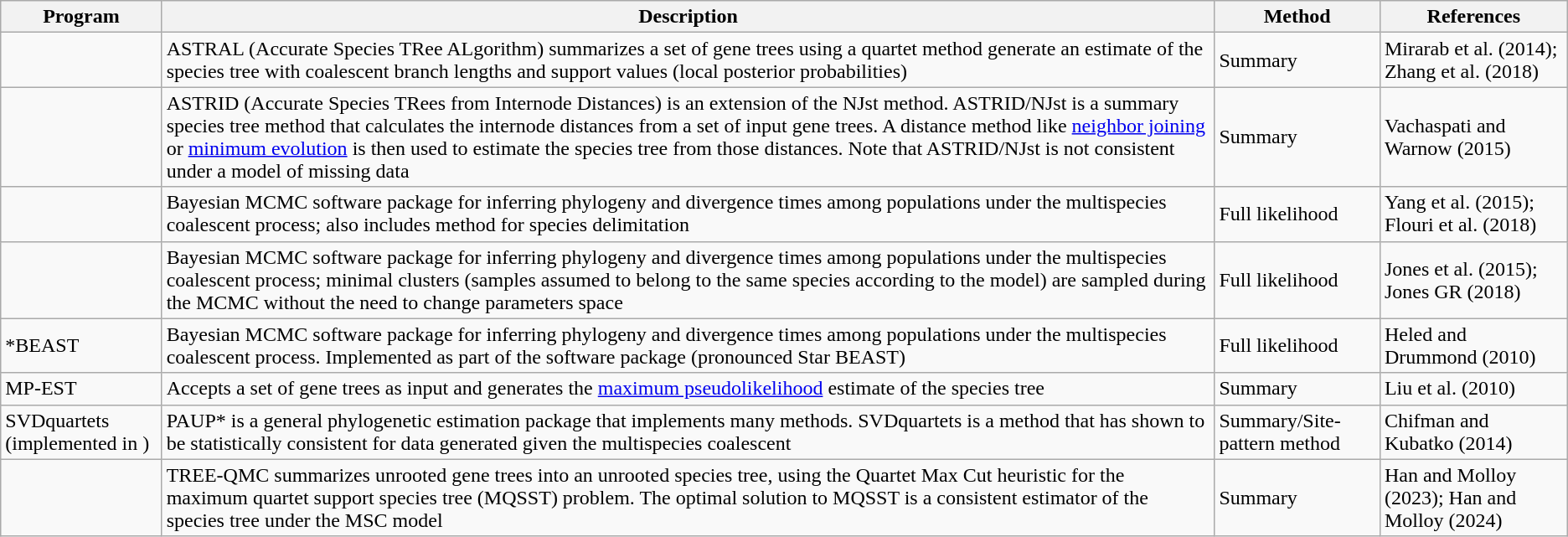<table class="wikitable">
<tr>
<th>Program</th>
<th>Description</th>
<th>Method</th>
<th>References</th>
</tr>
<tr>
<td></td>
<td>ASTRAL (Accurate Species TRee ALgorithm) summarizes a set of gene trees using a quartet method generate an estimate of the species tree with coalescent branch lengths and support values (local posterior probabilities)</td>
<td>Summary</td>
<td>Mirarab et al. (2014); Zhang et al. (2018)</td>
</tr>
<tr>
<td></td>
<td>ASTRID (Accurate Species TRees from Internode Distances) is an extension of the NJst method. ASTRID/NJst is a summary species tree method that calculates the internode distances from a set of input gene trees. A distance method like <a href='#'>neighbor joining</a> or <a href='#'>minimum evolution</a> is then used to estimate the species tree from those distances. Note that ASTRID/NJst is not consistent under a model of missing data</td>
<td>Summary</td>
<td>Vachaspati and Warnow (2015)</td>
</tr>
<tr>
<td></td>
<td>Bayesian MCMC software package for inferring phylogeny and divergence times among populations under the multispecies coalescent process; also includes method for species delimitation</td>
<td>Full likelihood</td>
<td>Yang et al. (2015); Flouri et al. (2018)</td>
</tr>
<tr>
<td></td>
<td>Bayesian MCMC software package for inferring phylogeny and divergence times among populations under the multispecies coalescent process; minimal clusters (samples assumed to belong to the same species according to the model) are sampled during the MCMC without the need to change parameters space</td>
<td>Full likelihood</td>
<td>Jones et al. (2015); Jones GR (2018)</td>
</tr>
<tr>
<td>*BEAST</td>
<td>Bayesian MCMC software package for inferring phylogeny and divergence times among populations under the multispecies coalescent process. Implemented as part of the  software package (pronounced Star BEAST)</td>
<td>Full likelihood</td>
<td>Heled and Drummond (2010)</td>
</tr>
<tr>
<td>MP-EST</td>
<td>Accepts a set of gene trees as input and generates the <a href='#'>maximum pseudolikelihood</a> estimate of the species tree</td>
<td>Summary</td>
<td>Liu et al. (2010)</td>
</tr>
<tr>
<td>SVDquartets (implemented in )</td>
<td>PAUP* is a general phylogenetic estimation package that implements many methods. SVDquartets is a method that has shown to be statistically consistent for data generated given the multispecies coalescent</td>
<td>Summary/Site-pattern method</td>
<td>Chifman and Kubatko (2014)</td>
</tr>
<tr>
<td></td>
<td>TREE-QMC summarizes unrooted gene trees into an unrooted species tree, using the Quartet Max Cut heuristic  for the maximum quartet support species tree (MQSST) problem. The optimal solution to MQSST is a consistent estimator of the species tree under the MSC model  </td>
<td>Summary</td>
<td>Han and Molloy (2023); Han and Molloy (2024) </td>
</tr>
</table>
